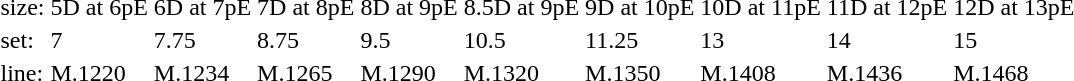<table style="margin-left:40px;">
<tr>
<td>size:</td>
<td>5D at 6pE</td>
<td>6D at 7pE</td>
<td>7D at 8pE</td>
<td>8D at 9pE</td>
<td>8.5D at 9pE</td>
<td>9D at 10pE</td>
<td>10D at 11pE</td>
<td>11D at 12pE</td>
<td>12D at 13pE</td>
</tr>
<tr>
<td>set:</td>
<td>7</td>
<td>7.75</td>
<td>8.75</td>
<td>9.5</td>
<td>10.5</td>
<td>11.25</td>
<td>13</td>
<td>14</td>
<td>15</td>
</tr>
<tr>
<td>line:</td>
<td>M.1220</td>
<td>M.1234</td>
<td>M.1265</td>
<td>M.1290</td>
<td>M.1320</td>
<td>M.1350</td>
<td>M.1408</td>
<td>M.1436</td>
<td>M.1468</td>
</tr>
</table>
